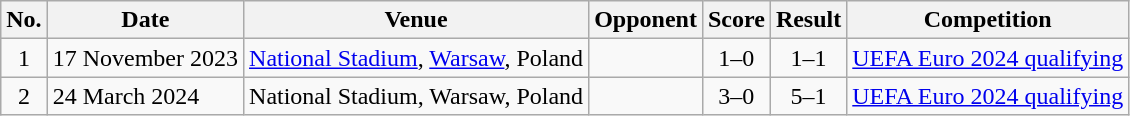<table class="wikitable sortable">
<tr>
<th scope="col">No.</th>
<th scope="col">Date</th>
<th scope="col">Venue</th>
<th scope="col">Opponent</th>
<th scope="col">Score</th>
<th scope="col">Result</th>
<th scope="col">Competition</th>
</tr>
<tr>
<td align="center">1</td>
<td>17 November 2023</td>
<td><a href='#'>National Stadium</a>, <a href='#'>Warsaw</a>, Poland</td>
<td></td>
<td align="center">1–0</td>
<td align="center">1–1</td>
<td><a href='#'>UEFA Euro 2024 qualifying</a></td>
</tr>
<tr>
<td align="center">2</td>
<td>24 March 2024</td>
<td>National Stadium, Warsaw, Poland</td>
<td></td>
<td align="center">3–0</td>
<td align="center">5–1</td>
<td><a href='#'>UEFA Euro 2024 qualifying</a></td>
</tr>
</table>
